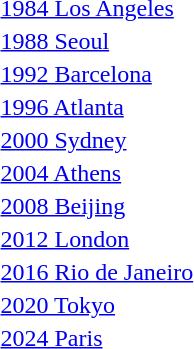<table>
<tr>
<td><a href='#'>1984 Los Angeles</a><br></td>
<td></td>
<td></td>
<td></td>
</tr>
<tr>
<td><a href='#'>1988 Seoul</a><br></td>
<td></td>
<td></td>
<td></td>
</tr>
<tr>
<td><a href='#'>1992 Barcelona</a><br></td>
<td></td>
<td></td>
<td></td>
</tr>
<tr>
<td><a href='#'>1996 Atlanta</a><br></td>
<td></td>
<td></td>
<td></td>
</tr>
<tr>
<td><a href='#'>2000 Sydney</a><br></td>
<td></td>
<td></td>
<td></td>
</tr>
<tr>
<td><a href='#'>2004 Athens</a><br></td>
<td></td>
<td></td>
<td></td>
</tr>
<tr>
<td><a href='#'>2008 Beijing</a><br></td>
<td></td>
<td></td>
<td></td>
</tr>
<tr>
<td><a href='#'>2012 London</a><br></td>
<td></td>
<td></td>
<td></td>
</tr>
<tr>
<td><a href='#'>2016 Rio de Janeiro</a><br></td>
<td></td>
<td></td>
<td></td>
</tr>
<tr>
<td><a href='#'>2020 Tokyo</a><br></td>
<td></td>
<td></td>
<td></td>
</tr>
<tr>
<td><a href='#'>2024 Paris</a><br></td>
<td></td>
<td></td>
<td></td>
</tr>
</table>
